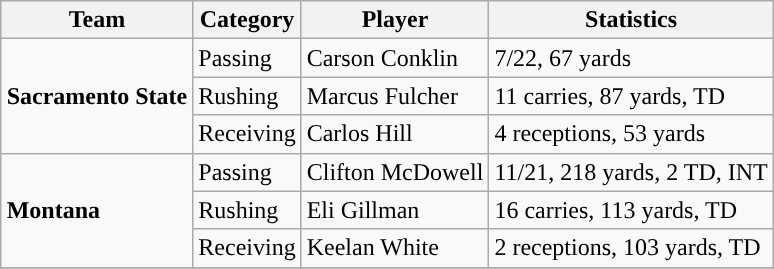<table class="wikitable" style="float: right;">
<tr>
<th>Team</th>
<th>Category</th>
<th>Player</th>
<th>Statistics</th>
</tr>
<tr>
<td rowspan=3><strong>Sacramento State</strong></td>
<td>Passing</td>
<td>Carson Conklin</td>
<td>7/22, 67 yards</td>
</tr>
<tr>
<td>Rushing</td>
<td>Marcus Fulcher</td>
<td>11 carries, 87 yards, TD</td>
</tr>
<tr>
<td>Receiving</td>
<td>Carlos Hill</td>
<td>4 receptions, 53 yards</td>
</tr>
<tr>
<td rowspan=3><strong>Montana</strong></td>
<td>Passing</td>
<td>Clifton McDowell</td>
<td>11/21, 218 yards, 2 TD, INT</td>
</tr>
<tr>
<td>Rushing</td>
<td>Eli Gillman</td>
<td>16 carries, 113 yards, TD</td>
</tr>
<tr>
<td>Receiving</td>
<td>Keelan White</td>
<td>2 receptions, 103 yards, TD</td>
</tr>
<tr>
</tr>
</table>
